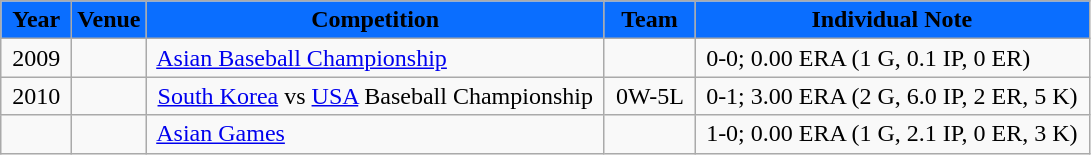<table class="wikitable">
<tr>
<th style="background:#0A6EFF"><span>Year</span></th>
<th style="background:#0A6EFF"><span>Venue</span></th>
<th style="background:#0A6EFF"><span>Competition</span></th>
<th style="background:#0A6EFF"><span>Team</span></th>
<th style="background:#0A6EFF"><span>Individual Note</span></th>
</tr>
<tr>
<td> 2009 </td>
<td>  </td>
<td> <a href='#'>Asian Baseball Championship</a></td>
<td style="text-align:center"></td>
<td> 0-0; 0.00 ERA (1 G, 0.1 IP, 0 ER)</td>
</tr>
<tr>
<td> 2010 </td>
<td>  </td>
<td> <a href='#'>South Korea</a> vs <a href='#'>USA</a> Baseball Championship </td>
<td style="text-align:center"> 0W-5L </td>
<td> 0-1; 3.00 ERA (2 G, 6.0 IP, 2 ER, 5 K) </td>
</tr>
<tr>
<td>  </td>
<td>  </td>
<td> <a href='#'>Asian Games</a></td>
<td style="text-align:center"></td>
<td> 1-0; 0.00 ERA (1 G, 2.1 IP, 0 ER, 3 K) </td>
</tr>
</table>
